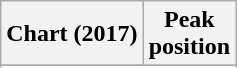<table class="wikitable sortable plainrowheaders" style="text-align:center">
<tr>
<th scope="col">Chart (2017)</th>
<th scope="col">Peak<br> position</th>
</tr>
<tr>
</tr>
<tr>
</tr>
</table>
